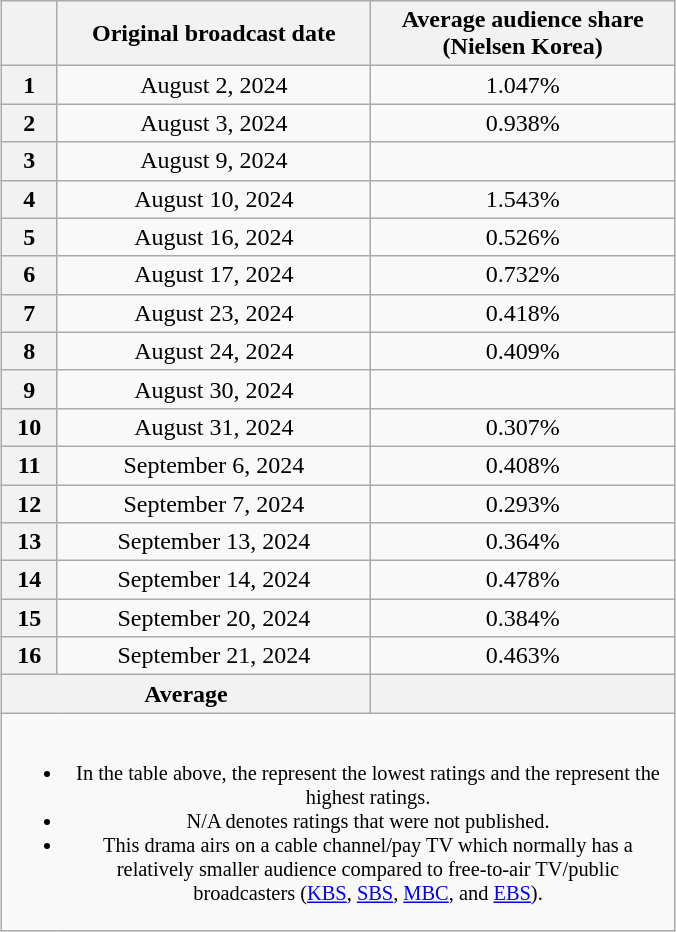<table class="wikitable" style="margin-left:auto; margin-right:auto; width:450px; text-align:center">
<tr>
<th scope="col"></th>
<th scope="col">Original broadcast date</th>
<th scope="col">Average audience share<br>(Nielsen Korea)</th>
</tr>
<tr>
<th scope="row">1</th>
<td>August 2, 2024</td>
<td>1.047% </td>
</tr>
<tr>
<th scope="row">2</th>
<td>August 3, 2024</td>
<td>0.938% </td>
</tr>
<tr>
<th scope="row">3</th>
<td>August 9, 2024</td>
<td><strong></strong> </td>
</tr>
<tr>
<th scope="row">4</th>
<td>August 10, 2024</td>
<td>1.543% </td>
</tr>
<tr>
<th scope="row">5</th>
<td>August 16, 2024</td>
<td>0.526% </td>
</tr>
<tr>
<th scope="row">6</th>
<td>August 17, 2024</td>
<td>0.732% </td>
</tr>
<tr>
<th scope="row">7</th>
<td>August 23, 2024</td>
<td>0.418% </td>
</tr>
<tr>
<th scope="row">8</th>
<td>August 24, 2024</td>
<td>0.409% </td>
</tr>
<tr>
<th scope="row">9</th>
<td>August 30, 2024</td>
<td><strong></strong> </td>
</tr>
<tr>
<th scope="row">10</th>
<td>August 31, 2024</td>
<td>0.307% </td>
</tr>
<tr>
<th scope="row">11</th>
<td>September 6, 2024</td>
<td>0.408% </td>
</tr>
<tr>
<th scope="row">12</th>
<td>September 7, 2024</td>
<td>0.293% </td>
</tr>
<tr>
<th scope="row">13</th>
<td>September 13, 2024</td>
<td>0.364% </td>
</tr>
<tr>
<th scope="row">14</th>
<td>September 14, 2024</td>
<td>0.478% </td>
</tr>
<tr>
<th scope="row">15</th>
<td>September 20, 2024</td>
<td>0.384% </td>
</tr>
<tr>
<th scope="row">16</th>
<td>September 21, 2024</td>
<td>0.463% </td>
</tr>
<tr>
<th scope="col" colspan="2">Average</th>
<th scope="col"></th>
</tr>
<tr>
<td colspan="3" style="font-size:85%"><br><ul><li>In the table above, the <strong></strong> represent the lowest ratings and the <strong></strong> represent the highest ratings.</li><li>N/A denotes ratings that were not published.</li><li>This drama airs on a cable channel/pay TV which normally has a relatively smaller audience compared to free-to-air TV/public broadcasters (<a href='#'>KBS</a>, <a href='#'>SBS</a>, <a href='#'>MBC</a>, and <a href='#'>EBS</a>).</li></ul></td>
</tr>
</table>
